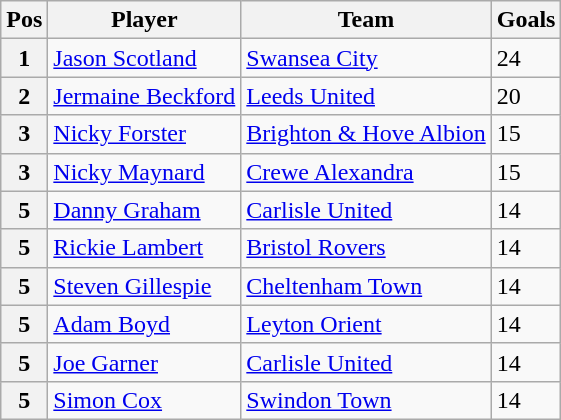<table class="wikitable">
<tr>
<th>Pos</th>
<th>Player</th>
<th>Team</th>
<th>Goals</th>
</tr>
<tr>
<th>1</th>
<td><a href='#'>Jason Scotland</a></td>
<td><a href='#'>Swansea City</a></td>
<td>24</td>
</tr>
<tr>
<th>2</th>
<td><a href='#'>Jermaine Beckford</a></td>
<td><a href='#'>Leeds United</a></td>
<td>20</td>
</tr>
<tr>
<th>3</th>
<td><a href='#'>Nicky Forster</a></td>
<td><a href='#'>Brighton & Hove Albion</a></td>
<td>15</td>
</tr>
<tr>
<th>3</th>
<td><a href='#'>Nicky Maynard</a></td>
<td><a href='#'>Crewe Alexandra</a></td>
<td>15</td>
</tr>
<tr>
<th>5</th>
<td><a href='#'>Danny Graham</a></td>
<td><a href='#'>Carlisle United</a></td>
<td>14</td>
</tr>
<tr>
<th>5</th>
<td><a href='#'>Rickie Lambert</a></td>
<td><a href='#'>Bristol Rovers</a></td>
<td>14</td>
</tr>
<tr>
<th>5</th>
<td><a href='#'>Steven Gillespie</a></td>
<td><a href='#'>Cheltenham Town</a></td>
<td>14</td>
</tr>
<tr>
<th>5</th>
<td><a href='#'>Adam Boyd</a></td>
<td><a href='#'>Leyton Orient</a></td>
<td>14</td>
</tr>
<tr>
<th>5</th>
<td><a href='#'>Joe Garner</a></td>
<td><a href='#'>Carlisle United</a></td>
<td>14</td>
</tr>
<tr>
<th>5</th>
<td><a href='#'>Simon Cox</a></td>
<td><a href='#'>Swindon Town</a></td>
<td>14</td>
</tr>
</table>
